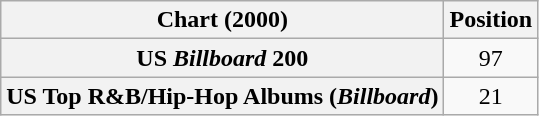<table class="wikitable sortable plainrowheaders" style="text-align:center">
<tr>
<th scope="col">Chart (2000)</th>
<th scope="col">Position</th>
</tr>
<tr>
<th scope="row">US <em>Billboard</em> 200</th>
<td style="text-align:center;">97</td>
</tr>
<tr>
<th scope="row">US Top R&B/Hip-Hop Albums (<em>Billboard</em>)</th>
<td style="text-align:center;">21</td>
</tr>
</table>
